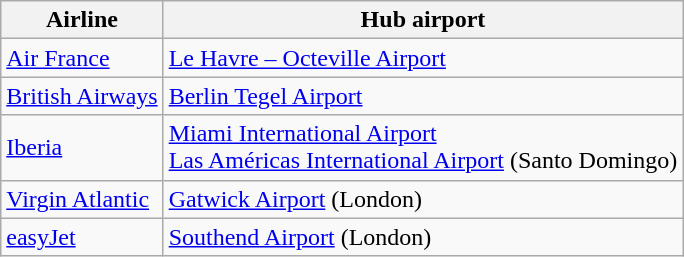<table class="wikitable">
<tr>
<th>Airline</th>
<th>Hub airport</th>
</tr>
<tr>
<td> <a href='#'>Air France</a></td>
<td> <a href='#'>Le Havre – Octeville Airport</a></td>
</tr>
<tr>
<td> <a href='#'>British Airways</a></td>
<td> <a href='#'>Berlin Tegel Airport</a></td>
</tr>
<tr>
<td> <a href='#'>Iberia</a></td>
<td> <a href='#'>Miami International Airport</a><br> <a href='#'>Las Américas International Airport</a> (Santo Domingo)</td>
</tr>
<tr>
<td> <a href='#'>Virgin Atlantic</a></td>
<td> <a href='#'>Gatwick Airport</a> (London)</td>
</tr>
<tr>
<td>  <a href='#'>easyJet</a></td>
<td>  <a href='#'>Southend Airport</a> (London)</td>
</tr>
</table>
